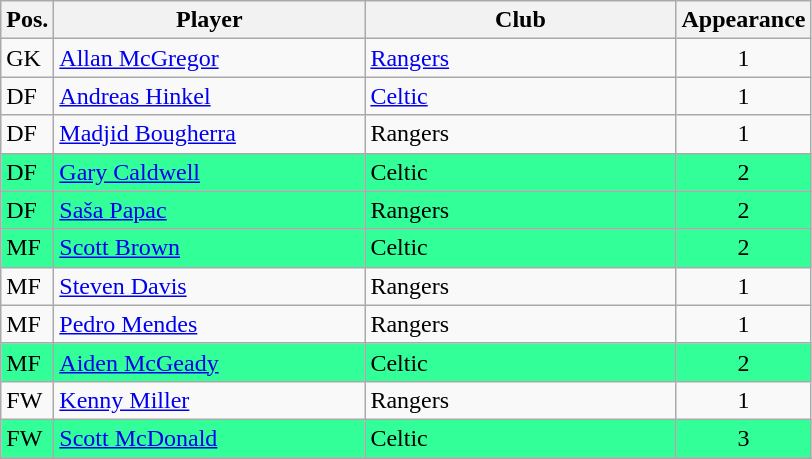<table class="wikitable">
<tr>
<th>Pos.</th>
<th>Player</th>
<th>Club</th>
<th>Appearance</th>
</tr>
<tr>
<td>GK</td>
<td style="width:200px;"><a href='#'>Allan McGregor</a></td>
<td style="width:200px;"><a href='#'>Rangers</a></td>
<td align="center">1</td>
</tr>
<tr>
<td>DF</td>
<td><a href='#'>Andreas Hinkel</a></td>
<td><a href='#'>Celtic</a></td>
<td align="center">1</td>
</tr>
<tr>
<td>DF</td>
<td><a href='#'>Madjid Bougherra</a></td>
<td>Rangers</td>
<td align="center">1</td>
</tr>
<tr style="background:#33ff99;">
<td>DF</td>
<td><a href='#'>Gary Caldwell</a> </td>
<td>Celtic</td>
<td align="center">2</td>
</tr>
<tr style="background:#33ff99;">
<td>DF</td>
<td><a href='#'>Saša Papac</a> </td>
<td>Rangers</td>
<td align="center">2</td>
</tr>
<tr style="background:#33ff99;">
<td>MF</td>
<td><a href='#'>Scott Brown</a> </td>
<td>Celtic</td>
<td align="center">2</td>
</tr>
<tr>
<td>MF</td>
<td><a href='#'>Steven Davis</a></td>
<td>Rangers</td>
<td align="center">1</td>
</tr>
<tr>
<td>MF</td>
<td><a href='#'>Pedro Mendes</a></td>
<td>Rangers</td>
<td align="center">1</td>
</tr>
<tr style="background:#33ff99;">
<td>MF</td>
<td><a href='#'>Aiden McGeady</a> </td>
<td>Celtic</td>
<td align="center">2</td>
</tr>
<tr>
<td>FW</td>
<td><a href='#'>Kenny Miller</a></td>
<td>Rangers</td>
<td align="center">1</td>
</tr>
<tr style="background:#33ff99;">
<td>FW</td>
<td><a href='#'>Scott McDonald</a> </td>
<td>Celtic</td>
<td align="center">3</td>
</tr>
<tr>
</tr>
</table>
